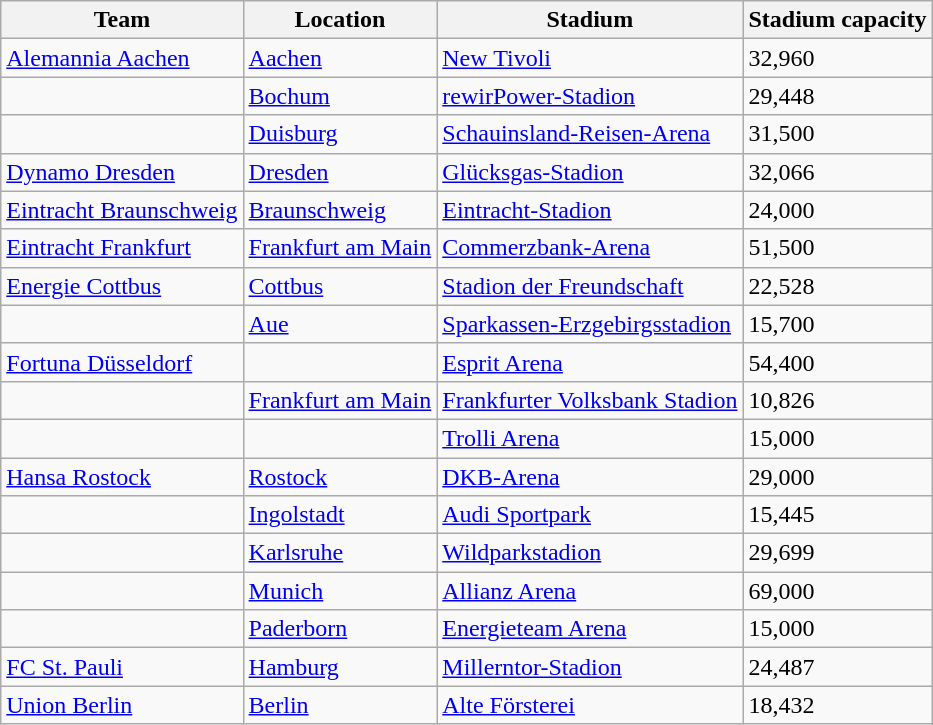<table class="wikitable sortable" style="text-align: left;">
<tr>
<th>Team</th>
<th>Location</th>
<th>Stadium</th>
<th>Stadium capacity</th>
</tr>
<tr>
<td><a href='#'>Alemannia Aachen</a></td>
<td><a href='#'>Aachen</a></td>
<td><a href='#'>New Tivoli</a></td>
<td>32,960</td>
</tr>
<tr>
<td></td>
<td><a href='#'>Bochum</a></td>
<td><a href='#'>rewirPower-Stadion</a></td>
<td>29,448</td>
</tr>
<tr>
<td></td>
<td><a href='#'>Duisburg</a></td>
<td><a href='#'>Schauinsland-Reisen-Arena</a></td>
<td>31,500</td>
</tr>
<tr>
<td><a href='#'>Dynamo Dresden</a></td>
<td><a href='#'>Dresden</a></td>
<td><a href='#'>Glücksgas-Stadion</a></td>
<td>32,066</td>
</tr>
<tr>
<td><a href='#'>Eintracht Braunschweig</a></td>
<td><a href='#'>Braunschweig</a></td>
<td><a href='#'>Eintracht-Stadion</a></td>
<td>24,000</td>
</tr>
<tr>
<td><a href='#'>Eintracht Frankfurt</a></td>
<td><a href='#'>Frankfurt am Main</a></td>
<td><a href='#'>Commerzbank-Arena</a></td>
<td>51,500</td>
</tr>
<tr>
<td><a href='#'>Energie Cottbus</a></td>
<td><a href='#'>Cottbus</a></td>
<td><a href='#'>Stadion der Freundschaft</a></td>
<td>22,528</td>
</tr>
<tr>
<td></td>
<td><a href='#'>Aue</a></td>
<td><a href='#'>Sparkassen-Erzgebirgsstadion</a></td>
<td>15,700</td>
</tr>
<tr>
<td><a href='#'>Fortuna Düsseldorf</a></td>
<td></td>
<td><a href='#'>Esprit Arena</a></td>
<td>54,400</td>
</tr>
<tr>
<td></td>
<td><a href='#'>Frankfurt am Main</a></td>
<td><a href='#'>Frankfurter Volksbank Stadion</a></td>
<td>10,826</td>
</tr>
<tr>
<td></td>
<td></td>
<td><a href='#'>Trolli Arena</a></td>
<td>15,000</td>
</tr>
<tr>
<td><a href='#'>Hansa Rostock</a></td>
<td><a href='#'>Rostock</a></td>
<td><a href='#'>DKB-Arena</a></td>
<td>29,000</td>
</tr>
<tr>
<td></td>
<td><a href='#'>Ingolstadt</a></td>
<td><a href='#'>Audi Sportpark</a></td>
<td>15,445</td>
</tr>
<tr>
<td></td>
<td><a href='#'>Karlsruhe</a></td>
<td><a href='#'>Wildparkstadion</a></td>
<td>29,699</td>
</tr>
<tr>
<td></td>
<td><a href='#'>Munich</a></td>
<td><a href='#'>Allianz Arena</a></td>
<td>69,000</td>
</tr>
<tr>
<td></td>
<td><a href='#'>Paderborn</a></td>
<td><a href='#'>Energieteam Arena</a></td>
<td>15,000</td>
</tr>
<tr>
<td><a href='#'>FC St. Pauli</a></td>
<td><a href='#'>Hamburg</a></td>
<td><a href='#'>Millerntor-Stadion</a></td>
<td>24,487</td>
</tr>
<tr>
<td><a href='#'>Union Berlin</a></td>
<td><a href='#'>Berlin</a></td>
<td><a href='#'>Alte Försterei</a></td>
<td>18,432</td>
</tr>
</table>
